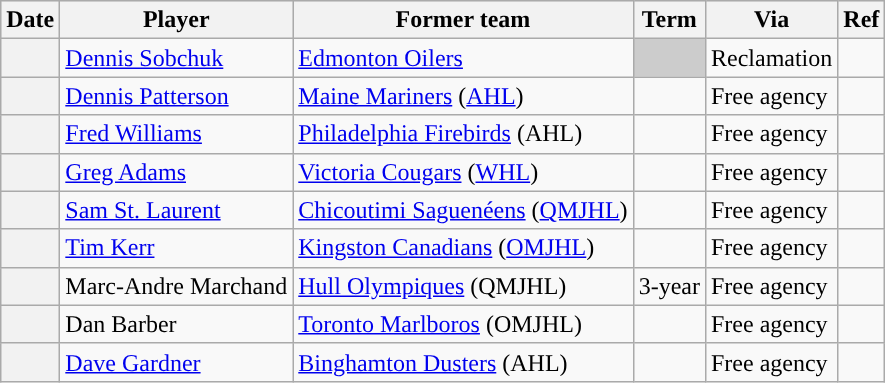<table class="wikitable plainrowheaders">
<tr style="background:#ddd; text-align:center;">
<th>Date</th>
<th>Player</th>
<th>Former team</th>
<th>Term</th>
<th>Via</th>
<th>Ref</th>
</tr>
<tr>
<th scope="row"></th>
<td><a href='#'>Dennis Sobchuk</a></td>
<td><a href='#'>Edmonton Oilers</a></td>
<td style="background:#ccc"></td>
<td>Reclamation</td>
<td></td>
</tr>
<tr>
<th scope="row"></th>
<td><a href='#'>Dennis Patterson</a></td>
<td><a href='#'>Maine Mariners</a> (<a href='#'>AHL</a>)</td>
<td></td>
<td>Free agency</td>
<td></td>
</tr>
<tr>
<th scope="row"></th>
<td><a href='#'>Fred Williams</a></td>
<td><a href='#'>Philadelphia Firebirds</a> (AHL)</td>
<td></td>
<td>Free agency</td>
<td></td>
</tr>
<tr>
<th scope="row"></th>
<td><a href='#'>Greg Adams</a></td>
<td><a href='#'>Victoria Cougars</a> (<a href='#'>WHL</a>)</td>
<td></td>
<td>Free agency</td>
<td></td>
</tr>
<tr>
<th scope="row"></th>
<td><a href='#'>Sam St. Laurent</a></td>
<td><a href='#'>Chicoutimi Saguenéens</a> (<a href='#'>QMJHL</a>)</td>
<td></td>
<td>Free agency</td>
<td></td>
</tr>
<tr>
<th scope="row"></th>
<td><a href='#'>Tim Kerr</a></td>
<td><a href='#'>Kingston Canadians</a> (<a href='#'>OMJHL</a>)</td>
<td></td>
<td>Free agency</td>
<td></td>
</tr>
<tr>
<th scope="row"></th>
<td>Marc-Andre Marchand</td>
<td><a href='#'>Hull Olympiques</a> (QMJHL)</td>
<td>3-year</td>
<td>Free agency</td>
<td></td>
</tr>
<tr>
<th scope="row"></th>
<td>Dan Barber</td>
<td><a href='#'>Toronto Marlboros</a> (OMJHL)</td>
<td></td>
<td>Free agency</td>
<td></td>
</tr>
<tr>
<th scope="row"></th>
<td><a href='#'>Dave Gardner</a></td>
<td><a href='#'>Binghamton Dusters</a> (AHL)</td>
<td></td>
<td>Free agency</td>
<td></td>
</tr>
</table>
